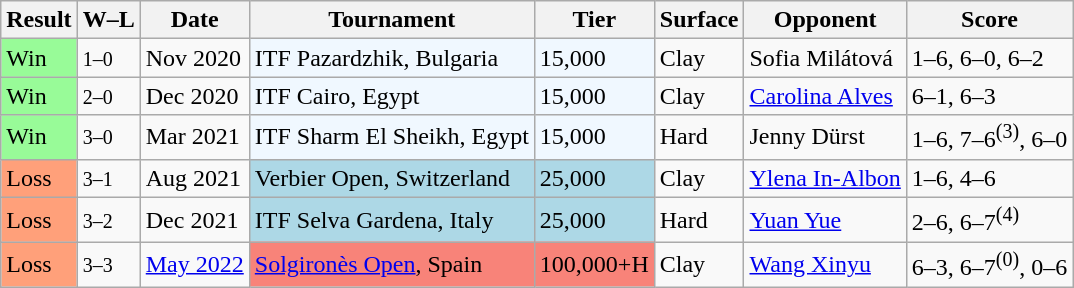<table class="wikitable sortable">
<tr>
<th>Result</th>
<th class=unsortable>W–L</th>
<th>Date</th>
<th>Tournament</th>
<th>Tier</th>
<th>Surface</th>
<th>Opponent</th>
<th class=unsortable>Score</th>
</tr>
<tr>
<td bgcolor=98FB98>Win</td>
<td><small>1–0</small></td>
<td>Nov 2020</td>
<td bgcolor=#f0f8ff>ITF Pazardzhik, Bulgaria</td>
<td bgcolor=#f0f8ff>15,000</td>
<td>Clay</td>
<td> Sofia Milátová</td>
<td>1–6, 6–0, 6–2</td>
</tr>
<tr>
<td bgcolor=98FB98>Win</td>
<td><small>2–0</small></td>
<td>Dec 2020</td>
<td bgcolor=#f0f8ff>ITF Cairo, Egypt</td>
<td bgcolor=#f0f8ff>15,000</td>
<td>Clay</td>
<td> <a href='#'>Carolina Alves</a></td>
<td>6–1, 6–3</td>
</tr>
<tr>
<td bgcolor=98FB98>Win</td>
<td><small>3–0</small></td>
<td>Mar 2021</td>
<td bgcolor=#f0f8ff>ITF Sharm El Sheikh, Egypt</td>
<td bgcolor=#f0f8ff>15,000</td>
<td>Hard</td>
<td> Jenny Dürst</td>
<td>1–6, 7–6<sup>(3)</sup>, 6–0</td>
</tr>
<tr>
<td bgcolor=ffa07a>Loss</td>
<td><small>3–1</small></td>
<td>Aug 2021</td>
<td bgcolor=lightblue>Verbier Open, Switzerland</td>
<td bgcolor=lightblue>25,000</td>
<td>Clay</td>
<td> <a href='#'>Ylena In-Albon</a></td>
<td>1–6, 4–6</td>
</tr>
<tr>
<td bgcolor=ffa07a>Loss</td>
<td><small>3–2</small></td>
<td>Dec 2021</td>
<td bgcolor=lightblue>ITF Selva Gardena, Italy</td>
<td bgcolor=lightblue>25,000</td>
<td>Hard</td>
<td> <a href='#'>Yuan Yue</a></td>
<td>2–6, 6–7<sup>(4)</sup></td>
</tr>
<tr>
<td bgcolor=ffa07a>Loss</td>
<td><small>3–3</small></td>
<td><a href='#'>May 2022</a></td>
<td bgcolor=f88379><a href='#'>Solgironès Open</a>, Spain</td>
<td bgcolor=f88379>100,000+H</td>
<td>Clay</td>
<td> <a href='#'>Wang Xinyu</a></td>
<td>6–3, 6–7<sup>(0)</sup>, 0–6</td>
</tr>
</table>
